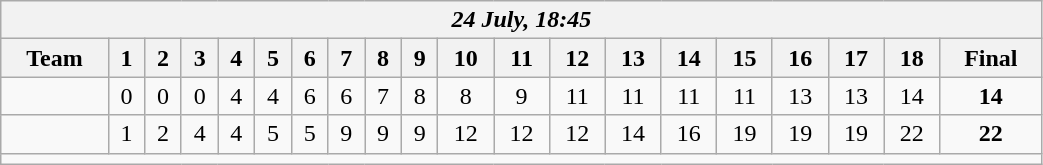<table class=wikitable style="text-align:center; width: 55%">
<tr>
<th colspan=20><em>24 July, 18:45</em></th>
</tr>
<tr>
<th>Team</th>
<th>1</th>
<th>2</th>
<th>3</th>
<th>4</th>
<th>5</th>
<th>6</th>
<th>7</th>
<th>8</th>
<th>9</th>
<th>10</th>
<th>11</th>
<th>12</th>
<th>13</th>
<th>14</th>
<th>15</th>
<th>16</th>
<th>17</th>
<th>18</th>
<th>Final</th>
</tr>
<tr>
<td align=left></td>
<td>0</td>
<td>0</td>
<td>0</td>
<td>4</td>
<td>4</td>
<td>6</td>
<td>6</td>
<td>7</td>
<td>8</td>
<td>8</td>
<td>9</td>
<td>11</td>
<td>11</td>
<td>11</td>
<td>11</td>
<td>13</td>
<td>13</td>
<td>14</td>
<td><strong>14</strong></td>
</tr>
<tr>
<td align=left><strong></strong></td>
<td>1</td>
<td>2</td>
<td>4</td>
<td>4</td>
<td>5</td>
<td>5</td>
<td>9</td>
<td>9</td>
<td>9</td>
<td>12</td>
<td>12</td>
<td>12</td>
<td>14</td>
<td>16</td>
<td>19</td>
<td>19</td>
<td>19</td>
<td>22</td>
<td><strong>22</strong></td>
</tr>
<tr>
<td colspan=20></td>
</tr>
</table>
